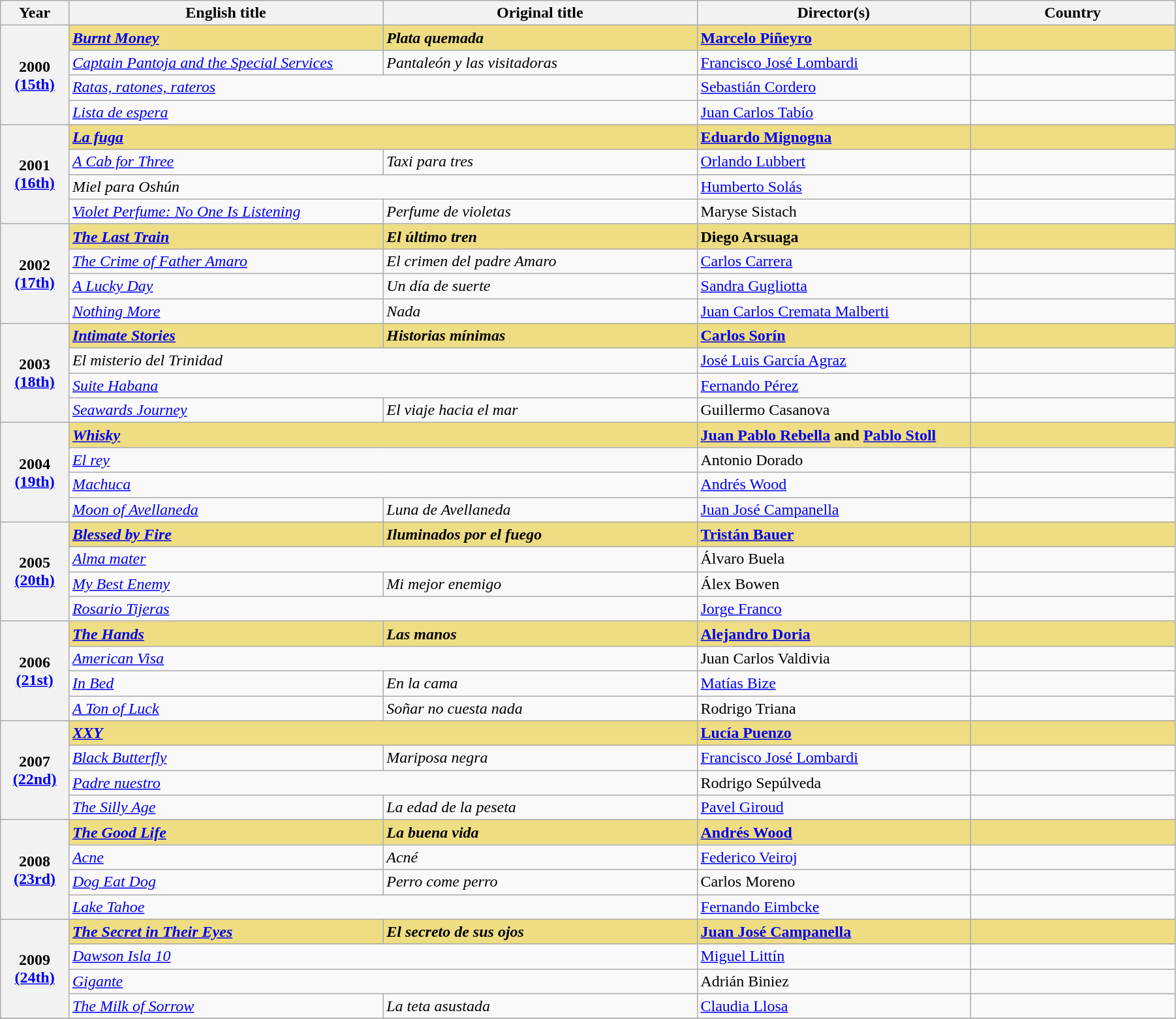<table class="wikitable" style="width:95%" border="2" cellpadding="4">
<tr>
<th scope="col" style="width:5%;">Year</th>
<th scope="col" style="width:23%;">English title</th>
<th scope="col" style="width:23%;">Original title</th>
<th scope="col" style="width:20%;">Director(s)</th>
<th scope="col" style="width:15%;">Country</th>
</tr>
<tr>
<th rowspan="4" style="text-align:center;">2000<br><a href='#'>(15th)</a></th>
<td style="background:#eedd82;"><strong><em><a href='#'>Burnt Money</a></em></strong></td>
<td style="background:#eedd82;"><strong><em>Plata quemada</em></strong></td>
<td style="background:#eedd82;"><strong><a href='#'>Marcelo Piñeyro</a></strong></td>
<td style="background:#eedd82;"><strong></strong></td>
</tr>
<tr>
<td><em><a href='#'>Captain Pantoja and the Special Services</a></em></td>
<td><em>Pantaleón y las visitadoras</em></td>
<td><a href='#'>Francisco José Lombardi</a></td>
<td></td>
</tr>
<tr>
<td colspan="2"><em><a href='#'>Ratas, ratones, rateros</a></em></td>
<td><a href='#'>Sebastián Cordero</a></td>
<td></td>
</tr>
<tr>
<td colspan="2"><em><a href='#'>Lista de espera</a></em></td>
<td><a href='#'>Juan Carlos Tabío</a></td>
<td></td>
</tr>
<tr>
<th rowspan="4" style="text-align:center;">2001<br><a href='#'>(16th)</a></th>
<td colspan="2" style="background:#eedd82;"><strong><em><a href='#'>La fuga</a></em></strong></td>
<td style="background:#eedd82;"><strong><a href='#'>Eduardo Mignogna</a></strong></td>
<td style="background:#eedd82;"><strong></strong></td>
</tr>
<tr>
<td><em><a href='#'>A Cab for Three</a></em></td>
<td><em>Taxi para tres</em></td>
<td><a href='#'>Orlando Lubbert</a></td>
<td></td>
</tr>
<tr>
<td colspan="2"><em>Miel para Oshún</em></td>
<td><a href='#'>Humberto Solás</a></td>
<td></td>
</tr>
<tr>
<td><em><a href='#'>Violet Perfume: No One Is Listening</a></em></td>
<td><em>Perfume de violetas</em></td>
<td>Maryse Sistach</td>
<td></td>
</tr>
<tr>
<th rowspan="4" style="text-align:center;">2002<br><a href='#'>(17th)</a></th>
<td style="background:#eedd82;"><strong><em><a href='#'>The Last Train</a></em></strong></td>
<td style="background:#eedd82;"><strong><em>El último tren</em></strong></td>
<td style="background:#eedd82;"><strong>Diego Arsuaga</strong></td>
<td style="background:#eedd82;"><strong></strong></td>
</tr>
<tr>
<td><em><a href='#'>The Crime of Father Amaro</a></em></td>
<td><em>El crimen del padre Amaro</em></td>
<td><a href='#'>Carlos Carrera</a></td>
<td></td>
</tr>
<tr>
<td><em><a href='#'>A Lucky Day</a></em></td>
<td><em>Un día de suerte</em></td>
<td><a href='#'>Sandra Gugliotta</a></td>
<td></td>
</tr>
<tr>
<td><em><a href='#'>Nothing More</a></em></td>
<td><em>Nada</em></td>
<td><a href='#'>Juan Carlos Cremata Malberti</a></td>
<td></td>
</tr>
<tr>
<th rowspan="4" style="text-align:center;">2003<br><a href='#'>(18th)</a></th>
<td style="background:#eedd82;"><strong><em><a href='#'>Intimate Stories</a></em></strong></td>
<td style="background:#eedd82;"><strong><em>Historias mínimas</em></strong></td>
<td style="background:#eedd82;"><strong><a href='#'>Carlos Sorín</a></strong></td>
<td style="background:#eedd82;"><strong></strong></td>
</tr>
<tr>
<td colspan="2"><em>El misterio del Trinidad</em></td>
<td><a href='#'>José Luis García Agraz</a></td>
<td></td>
</tr>
<tr>
<td colspan="2"><em><a href='#'>Suite Habana</a></em></td>
<td><a href='#'>Fernando Pérez</a></td>
<td></td>
</tr>
<tr>
<td><em><a href='#'>Seawards Journey</a></em></td>
<td><em>El viaje hacia el mar</em></td>
<td>Guillermo Casanova</td>
<td></td>
</tr>
<tr>
<th rowspan="4" style="text-align:center;">2004<br><a href='#'>(19th)</a></th>
<td colspan="2" style="background:#eedd82;"><strong><em><a href='#'>Whisky</a></em></strong></td>
<td style="background:#eedd82;"><strong><a href='#'>Juan Pablo Rebella</a> and <a href='#'>Pablo Stoll</a></strong></td>
<td style="background:#eedd82;"><strong></strong></td>
</tr>
<tr>
<td colspan="2"><em><a href='#'>El rey</a></em></td>
<td>Antonio Dorado</td>
<td></td>
</tr>
<tr>
<td colspan="2"><em><a href='#'>Machuca</a></em></td>
<td><a href='#'>Andrés Wood</a></td>
<td></td>
</tr>
<tr>
<td><em><a href='#'>Moon of Avellaneda</a></em></td>
<td><em>Luna de Avellaneda</em></td>
<td><a href='#'>Juan José Campanella</a></td>
<td></td>
</tr>
<tr>
<th rowspan="4" style="text-align:center;">2005<br><a href='#'>(20th)</a></th>
<td style="background:#eedd82;"><strong><em><a href='#'>Blessed by Fire</a></em></strong></td>
<td style="background:#eedd82;"><strong><em>Iluminados por el fuego</em></strong></td>
<td style="background:#eedd82;"><strong><a href='#'>Tristán Bauer</a></strong></td>
<td style="background:#eedd82;"><strong></strong></td>
</tr>
<tr>
<td colspan="2"><em><a href='#'>Alma mater</a></em></td>
<td>Álvaro Buela</td>
<td></td>
</tr>
<tr>
<td><em><a href='#'>My Best Enemy</a></em></td>
<td><em>Mi mejor enemigo</em></td>
<td>Álex Bowen</td>
<td></td>
</tr>
<tr>
<td colspan="2"><em><a href='#'>Rosario Tijeras</a></em></td>
<td><a href='#'>Jorge Franco</a></td>
<td></td>
</tr>
<tr>
<th rowspan="4" style="text-align:center;">2006<br><a href='#'>(21st)</a></th>
<td style="background:#eedd82;"><strong><em><a href='#'>The Hands</a></em></strong></td>
<td style="background:#eedd82;"><strong><em>Las manos</em></strong></td>
<td style="background:#eedd82;"><strong><a href='#'>Alejandro Doria</a></strong></td>
<td style="background:#eedd82;"><strong></strong></td>
</tr>
<tr>
<td colspan="2"><em><a href='#'>American Visa</a></em></td>
<td>Juan Carlos Valdivia</td>
<td></td>
</tr>
<tr>
<td><em><a href='#'>In Bed</a></em></td>
<td><em>En la cama</em></td>
<td><a href='#'>Matías Bize</a></td>
<td></td>
</tr>
<tr>
<td><em><a href='#'>A Ton of Luck</a></em></td>
<td><em>Soñar no cuesta nada</em></td>
<td>Rodrigo Triana</td>
<td></td>
</tr>
<tr>
<th rowspan="4" style="text-align:center;">2007<br><a href='#'>(22nd)</a></th>
<td colspan="2" style="background:#eedd82;"><strong><em><a href='#'>XXY</a></em></strong></td>
<td style="background:#eedd82;"><strong><a href='#'>Lucía Puenzo</a></strong></td>
<td style="background:#eedd82;"><strong></strong></td>
</tr>
<tr>
<td><em><a href='#'>Black Butterfly</a></em></td>
<td><em>Mariposa negra</em></td>
<td><a href='#'>Francisco José Lombardi</a></td>
<td></td>
</tr>
<tr>
<td colspan="2"><em><a href='#'>Padre nuestro</a></em></td>
<td>Rodrigo Sepúlveda</td>
<td></td>
</tr>
<tr>
<td><em><a href='#'>The Silly Age</a></em></td>
<td><em>La edad de la peseta</em></td>
<td><a href='#'>Pavel Giroud</a></td>
<td></td>
</tr>
<tr>
<th rowspan="4" style="text-align:center;">2008<br><a href='#'>(23rd)</a></th>
<td style="background:#eedd82;"><strong><em><a href='#'>The Good Life</a></em></strong></td>
<td style="background:#eedd82;"><strong><em>La buena vida</em></strong></td>
<td style="background:#eedd82;"><strong><a href='#'>Andrés Wood</a></strong></td>
<td style="background:#eedd82;"><strong></strong></td>
</tr>
<tr>
<td><em><a href='#'>Acne</a></em></td>
<td><em>Acné</em></td>
<td><a href='#'>Federico Veiroj</a></td>
<td></td>
</tr>
<tr>
<td><em><a href='#'>Dog Eat Dog</a></em></td>
<td><em>Perro come perro</em></td>
<td>Carlos Moreno</td>
<td></td>
</tr>
<tr>
<td colspan="2"><em><a href='#'>Lake Tahoe</a></em></td>
<td><a href='#'>Fernando Eimbcke</a></td>
<td></td>
</tr>
<tr>
<th rowspan="4" style="text-align:center;">2009<br><a href='#'>(24th)</a></th>
<td style="background:#eedd82;"><strong><em><a href='#'>The Secret in Their Eyes</a></em></strong></td>
<td style="background:#eedd82;"><strong><em>El secreto de sus ojos</em></strong></td>
<td style="background:#eedd82;"><strong><a href='#'>Juan José Campanella</a></strong></td>
<td style="background:#eedd82;"><strong></strong></td>
</tr>
<tr>
<td colspan="2"><em><a href='#'>Dawson Isla 10</a></em></td>
<td><a href='#'>Miguel Littín</a></td>
<td></td>
</tr>
<tr>
<td colspan="2"><em><a href='#'>Gigante</a></em></td>
<td>Adrián Biniez</td>
<td></td>
</tr>
<tr>
<td><em><a href='#'>The Milk of Sorrow</a></em></td>
<td><em>La teta asustada</em></td>
<td><a href='#'>Claudia Llosa</a></td>
<td></td>
</tr>
<tr>
</tr>
</table>
